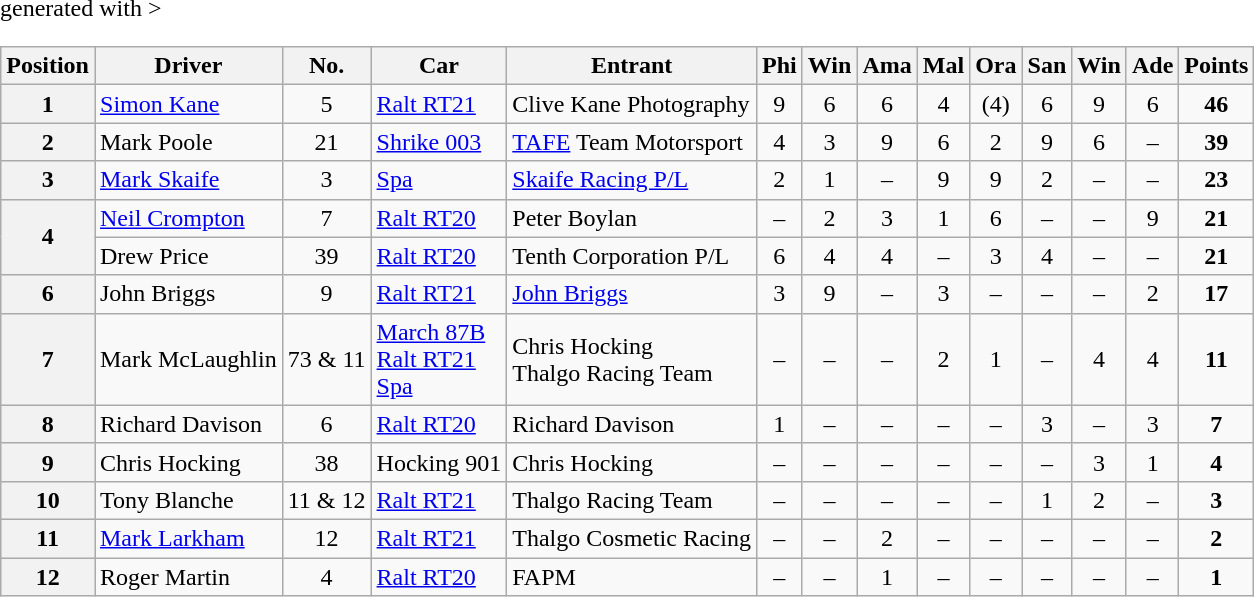<table class="wikitable" <hiddentext>generated with >
<tr style="font-weight:bold">
<th>Position</th>
<th>Driver</th>
<th>No.</th>
<th>Car</th>
<th>Entrant</th>
<th>Phi</th>
<th>Win</th>
<th>Ama</th>
<th>Mal</th>
<th>Ora</th>
<th>San</th>
<th>Win</th>
<th>Ade</th>
<th>Points</th>
</tr>
<tr>
<th>1</th>
<td><a href='#'>Simon Kane</a></td>
<td align="center">5</td>
<td><a href='#'>Ralt RT21</a></td>
<td>Clive Kane Photography</td>
<td align="center">9</td>
<td align="center">6</td>
<td align="center">6</td>
<td align="center">4</td>
<td align="center">(4)</td>
<td align="center">6</td>
<td align="center">9</td>
<td align="center">6</td>
<td align="center"><strong>46</strong></td>
</tr>
<tr>
<th>2</th>
<td>Mark Poole</td>
<td align="center">21</td>
<td><a href='#'>Shrike 003</a></td>
<td><a href='#'>TAFE</a> Team Motorsport</td>
<td align="center">4</td>
<td align="center">3</td>
<td align="center">9</td>
<td align="center">6</td>
<td align="center">2</td>
<td align="center">9</td>
<td align="center">6</td>
<td align="center">–</td>
<td align="center"><strong>39</strong></td>
</tr>
<tr>
<th>3</th>
<td><a href='#'>Mark Skaife</a></td>
<td align="center">3</td>
<td><a href='#'>Spa</a></td>
<td><a href='#'>Skaife Racing P/L</a></td>
<td align="center">2</td>
<td align="center">1</td>
<td align="center">–</td>
<td align="center">9</td>
<td align="center">9</td>
<td align="center">2</td>
<td align="center">–</td>
<td align="center">–</td>
<td align="center"><strong>23</strong></td>
</tr>
<tr>
<th rowspan=2>4</th>
<td><a href='#'>Neil Crompton</a></td>
<td align="center">7</td>
<td><a href='#'>Ralt RT20</a></td>
<td>Peter Boylan</td>
<td align="center">–</td>
<td align="center">2</td>
<td align="center">3</td>
<td align="center">1</td>
<td align="center">6</td>
<td align="center">–</td>
<td align="center">–</td>
<td align="center">9</td>
<td align="center"><strong>21</strong></td>
</tr>
<tr>
<td>Drew Price</td>
<td align="center">39</td>
<td><a href='#'>Ralt RT20</a></td>
<td>Tenth Corporation P/L</td>
<td align="center">6</td>
<td align="center">4</td>
<td align="center">4</td>
<td align="center">–</td>
<td align="center">3</td>
<td align="center">4</td>
<td align="center">–</td>
<td align="center">–</td>
<td align="center"><strong>21</strong></td>
</tr>
<tr>
<th>6</th>
<td>John Briggs</td>
<td align="center">9</td>
<td><a href='#'>Ralt RT21</a></td>
<td><a href='#'>John Briggs</a></td>
<td align="center">3</td>
<td align="center">9</td>
<td align="center">–</td>
<td align="center">3</td>
<td align="center">–</td>
<td align="center">–</td>
<td align="center">–</td>
<td align="center">2</td>
<td align="center"><strong>17</strong></td>
</tr>
<tr>
<th>7</th>
<td>Mark McLaughlin</td>
<td align="center">73 & 11</td>
<td><a href='#'>March 87B</a> <br> <a href='#'>Ralt RT21</a><br> <a href='#'>Spa</a></td>
<td>Chris Hocking<br> Thalgo Racing Team</td>
<td align="center">–</td>
<td align="center">–</td>
<td align="center">–</td>
<td align="center">2</td>
<td align="center">1</td>
<td align="center">–</td>
<td align="center">4</td>
<td align="center">4</td>
<td align="center"><strong>11</strong></td>
</tr>
<tr>
<th>8</th>
<td>Richard Davison</td>
<td align="center">6</td>
<td><a href='#'>Ralt RT20</a></td>
<td>Richard Davison</td>
<td align="center">1</td>
<td align="center">–</td>
<td align="center">–</td>
<td align="center">–</td>
<td align="center">–</td>
<td align="center">3</td>
<td align="center">–</td>
<td align="center">3</td>
<td align="center"><strong>7</strong></td>
</tr>
<tr>
<th>9</th>
<td>Chris Hocking</td>
<td align="center">38</td>
<td>Hocking 901</td>
<td>Chris Hocking</td>
<td align="center">–</td>
<td align="center">–</td>
<td align="center">–</td>
<td align="center">–</td>
<td align="center">–</td>
<td align="center">–</td>
<td align="center">3</td>
<td align="center">1</td>
<td align="center"><strong>4</strong></td>
</tr>
<tr>
<th>10</th>
<td>Tony Blanche</td>
<td align="center">11 & 12</td>
<td><a href='#'>Ralt RT21</a></td>
<td>Thalgo Racing Team</td>
<td align="center">–</td>
<td align="center">–</td>
<td align="center">–</td>
<td align="center">–</td>
<td align="center">–</td>
<td align="center">1</td>
<td align="center">2</td>
<td align="center">–</td>
<td align="center"><strong>3</strong></td>
</tr>
<tr>
<th>11</th>
<td><a href='#'>Mark Larkham</a></td>
<td align="center">12</td>
<td><a href='#'>Ralt RT21</a></td>
<td>Thalgo Cosmetic Racing</td>
<td align="center">–</td>
<td align="center">–</td>
<td align="center">2</td>
<td align="center">–</td>
<td align="center">–</td>
<td align="center">–</td>
<td align="center">–</td>
<td align="center">–</td>
<td align="center"><strong>2</strong></td>
</tr>
<tr>
<th>12</th>
<td>Roger Martin</td>
<td align="center">4</td>
<td><a href='#'>Ralt RT20</a></td>
<td>FAPM</td>
<td align="center">–</td>
<td align="center">–</td>
<td align="center">1</td>
<td align="center">–</td>
<td align="center">–</td>
<td align="center">–</td>
<td align="center">–</td>
<td align="center">–</td>
<td align="center"><strong>1</strong></td>
</tr>
</table>
